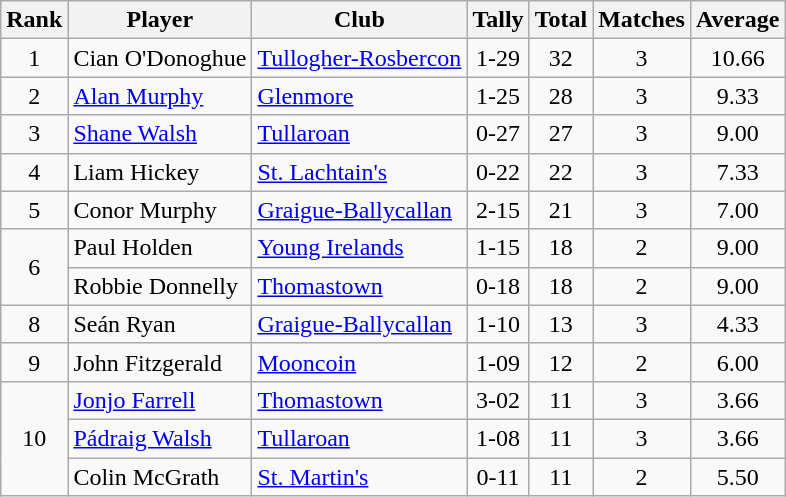<table class="wikitable">
<tr>
<th>Rank</th>
<th>Player</th>
<th>Club</th>
<th>Tally</th>
<th>Total</th>
<th>Matches</th>
<th>Average</th>
</tr>
<tr>
<td rowspan=1 align=center>1</td>
<td>Cian O'Donoghue</td>
<td><a href='#'>Tullogher-Rosbercon</a></td>
<td align=center>1-29</td>
<td align=center>32</td>
<td align=center>3</td>
<td align=center>10.66</td>
</tr>
<tr>
<td rowspan=1 align=center>2</td>
<td><a href='#'>Alan Murphy</a></td>
<td><a href='#'>Glenmore</a></td>
<td align=center>1-25</td>
<td align=center>28</td>
<td align=center>3</td>
<td align=center>9.33</td>
</tr>
<tr>
<td rowspan=1 align=center>3</td>
<td><a href='#'>Shane Walsh</a></td>
<td><a href='#'>Tullaroan</a></td>
<td align=center>0-27</td>
<td align=center>27</td>
<td align=center>3</td>
<td align=center>9.00</td>
</tr>
<tr>
<td rowspan=1 align=center>4</td>
<td>Liam Hickey</td>
<td><a href='#'>St. Lachtain's</a></td>
<td align=center>0-22</td>
<td align=center>22</td>
<td align=center>3</td>
<td align=center>7.33</td>
</tr>
<tr>
<td rowspan=1 align=center>5</td>
<td>Conor Murphy</td>
<td><a href='#'>Graigue-Ballycallan</a></td>
<td align=center>2-15</td>
<td align=center>21</td>
<td align=center>3</td>
<td align=center>7.00</td>
</tr>
<tr>
<td rowspan=2 align=center>6</td>
<td>Paul Holden</td>
<td><a href='#'>Young Irelands</a></td>
<td align=center>1-15</td>
<td align=center>18</td>
<td align=center>2</td>
<td align=center>9.00</td>
</tr>
<tr>
<td>Robbie Donnelly</td>
<td><a href='#'>Thomastown</a></td>
<td align=center>0-18</td>
<td align=center>18</td>
<td align=center>2</td>
<td align=center>9.00</td>
</tr>
<tr>
<td rowspan=1 align=center>8</td>
<td>Seán Ryan</td>
<td><a href='#'>Graigue-Ballycallan</a></td>
<td align=center>1-10</td>
<td align=center>13</td>
<td align=center>3</td>
<td align=center>4.33</td>
</tr>
<tr>
<td rowspan=1 align=center>9</td>
<td>John Fitzgerald</td>
<td><a href='#'>Mooncoin</a></td>
<td align=center>1-09</td>
<td align=center>12</td>
<td align=center>2</td>
<td align=center>6.00</td>
</tr>
<tr>
<td rowspan=3 align=center>10</td>
<td><a href='#'>Jonjo Farrell</a></td>
<td><a href='#'>Thomastown</a></td>
<td align=center>3-02</td>
<td align=center>11</td>
<td align=center>3</td>
<td align=center>3.66</td>
</tr>
<tr>
<td><a href='#'>Pádraig Walsh</a></td>
<td><a href='#'>Tullaroan</a></td>
<td align=center>1-08</td>
<td align=center>11</td>
<td align=center>3</td>
<td align=center>3.66</td>
</tr>
<tr>
<td>Colin McGrath</td>
<td><a href='#'>St. Martin's</a></td>
<td align=center>0-11</td>
<td align=center>11</td>
<td align=center>2</td>
<td align=center>5.50</td>
</tr>
</table>
